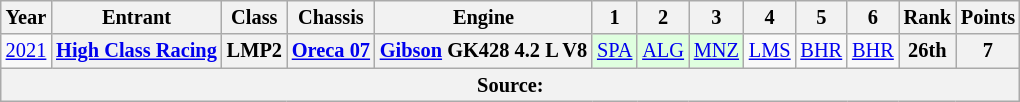<table class="wikitable" style="text-align:center; font-size:85%">
<tr>
<th>Year</th>
<th>Entrant</th>
<th>Class</th>
<th>Chassis</th>
<th>Engine</th>
<th>1</th>
<th>2</th>
<th>3</th>
<th>4</th>
<th>5</th>
<th>6</th>
<th>Rank</th>
<th>Points</th>
</tr>
<tr>
<td><a href='#'>2021</a></td>
<th nowrap><a href='#'>High Class Racing</a></th>
<th>LMP2</th>
<th nowrap><a href='#'>Oreca 07</a></th>
<th nowrap><a href='#'>Gibson</a> GK428 4.2 L V8</th>
<td style="background:#DFFFDF;"><a href='#'>SPA</a><br></td>
<td style="background:#DFFFDF;"><a href='#'>ALG</a><br></td>
<td style="background:#DFFFDF;"><a href='#'>MNZ</a><br></td>
<td><a href='#'>LMS</a></td>
<td><a href='#'>BHR</a></td>
<td><a href='#'>BHR</a></td>
<th>26th</th>
<th>7</th>
</tr>
<tr>
<th colspan="13">Source:</th>
</tr>
</table>
